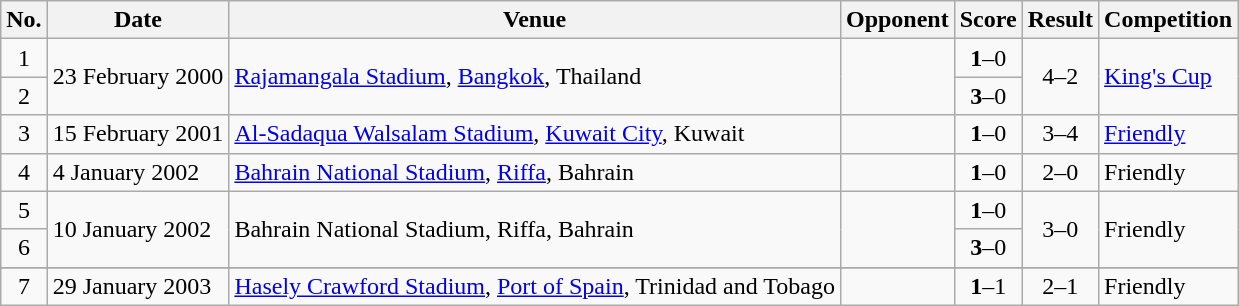<table class="wikitable sortable">
<tr>
<th scope=col>No.</th>
<th scope=col>Date</th>
<th scope=col>Venue</th>
<th scope=col>Opponent</th>
<th scope=col>Score</th>
<th scope=col>Result</th>
<th scope=col>Competition</th>
</tr>
<tr>
<td align=center>1</td>
<td rowspan=2>23 February 2000</td>
<td rowspan=2><a href='#'>Rajamangala Stadium</a>, <a href='#'>Bangkok</a>, Thailand</td>
<td rowspan=2></td>
<td align=center><strong>1</strong>–0</td>
<td align=center rowspan=2>4–2</td>
<td rowspan=2><a href='#'>King's Cup</a></td>
</tr>
<tr>
<td align="center">2</td>
<td align="center"><strong>3</strong>–0</td>
</tr>
<tr>
<td align=center>3</td>
<td>15 February 2001</td>
<td><a href='#'>Al-Sadaqua Walsalam Stadium</a>, <a href='#'>Kuwait City</a>, Kuwait</td>
<td></td>
<td align=center><strong>1</strong>–0</td>
<td align=center>3–4</td>
<td><a href='#'>Friendly</a></td>
</tr>
<tr>
<td align=center>4</td>
<td>4 January 2002</td>
<td><a href='#'>Bahrain National Stadium</a>, <a href='#'>Riffa</a>, Bahrain</td>
<td></td>
<td align=center><strong>1</strong>–0</td>
<td align=center>2–0</td>
<td>Friendly</td>
</tr>
<tr>
<td align=center>5</td>
<td rowspan=2>10 January 2002</td>
<td rowspan=2>Bahrain National Stadium, Riffa, Bahrain</td>
<td rowspan=2></td>
<td align=center><strong>1</strong>–0</td>
<td align=center rowspan=2>3–0</td>
<td rowspan=2>Friendly</td>
</tr>
<tr>
<td align="center">6</td>
<td align="center"><strong>3</strong>–0</td>
</tr>
<tr>
</tr>
<tr>
<td align=center>7</td>
<td>29 January 2003</td>
<td><a href='#'>Hasely Crawford Stadium</a>, <a href='#'>Port of Spain</a>, Trinidad and Tobago</td>
<td></td>
<td align=center><strong>1</strong>–1</td>
<td align=center>2–1</td>
<td>Friendly</td>
</tr>
</table>
